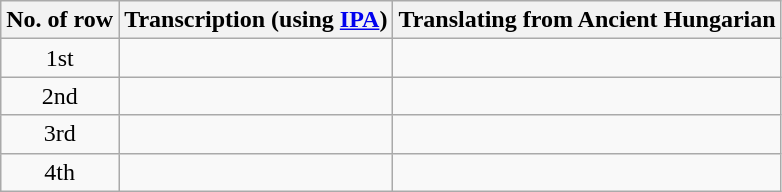<table class="wikitable wide"  border="1" cellpadding="10" cellspacing="1">
<tr>
<th>No. of row</th>
<th>Transcription (using <a href='#'>IPA</a>)</th>
<th>Translating from Ancient Hungarian</th>
</tr>
<tr align="center">
<td>1st</td>
<td></td>
<td></td>
</tr>
<tr align="center">
<td>2nd</td>
<td></td>
<td></td>
</tr>
<tr align="center">
<td>3rd</td>
<td></td>
<td></td>
</tr>
<tr align="center">
<td>4th</td>
<td></td>
<td></td>
</tr>
</table>
